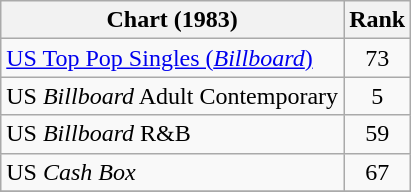<table class="wikitable sortable">
<tr>
<th>Chart (1983)</th>
<th>Rank</th>
</tr>
<tr>
<td><a href='#'>US Top Pop Singles (<em>Billboard</em>)</a></td>
<td align="center">73</td>
</tr>
<tr>
<td>US <em>Billboard</em> Adult Contemporary</td>
<td style="text-align:center;">5</td>
</tr>
<tr>
<td>US <em>Billboard</em> R&B</td>
<td style="text-align:center;">59</td>
</tr>
<tr>
<td>US <em>Cash Box</em> </td>
<td style="text-align:center;">67</td>
</tr>
<tr>
</tr>
</table>
